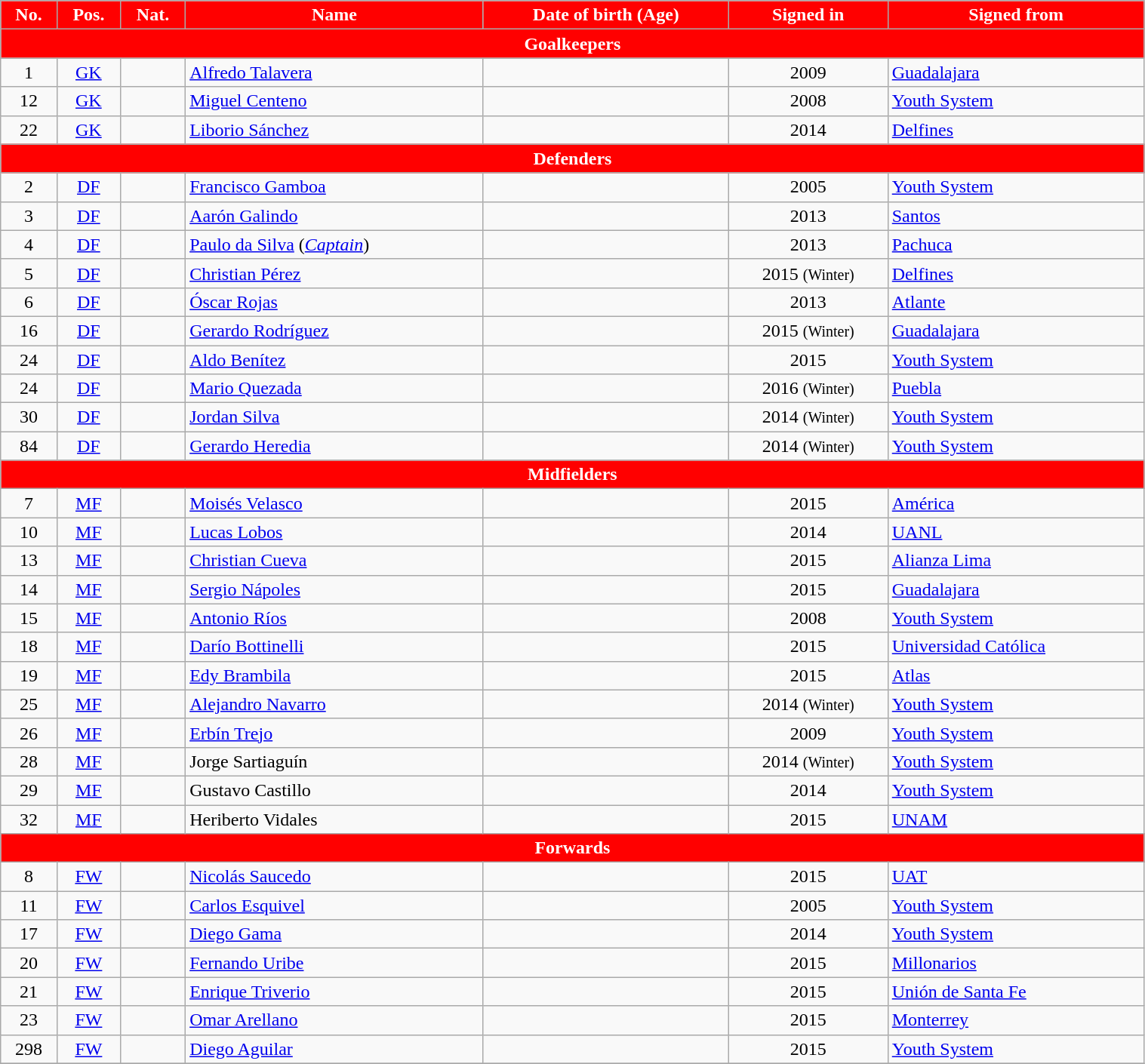<table class="wikitable" style="text-align:center; font-size:100%;width:80%;">
<tr>
<th style="background:#FF0000; color:white; text-align:center;">No.</th>
<th style="background:#FF0000; color:white; text-align:center;">Pos.</th>
<th style="background:#FF0000; color:white; text-align:center;">Nat.</th>
<th style="background:#FF0000; color:white; text-align:center;">Name</th>
<th style="background:#FF0000; color:white; text-align:center;">Date of birth (Age)</th>
<th style="background:#FF0000; color:white; text-align:center;">Signed in</th>
<th style="background:#FF0000; color:white; text-align:center;">Signed from</th>
</tr>
<tr>
<th colspan="7" style="background:#FF0000; color:white; text-align:center">Goalkeepers</th>
</tr>
<tr>
<td>1</td>
<td><a href='#'>GK</a></td>
<td></td>
<td align=left><a href='#'>Alfredo Talavera</a></td>
<td></td>
<td>2009</td>
<td align=left> <a href='#'>Guadalajara</a></td>
</tr>
<tr>
<td>12</td>
<td><a href='#'>GK</a></td>
<td></td>
<td align=left><a href='#'>Miguel Centeno</a></td>
<td></td>
<td>2008</td>
<td align=left> <a href='#'>Youth System</a></td>
</tr>
<tr>
<td>22</td>
<td><a href='#'>GK</a></td>
<td></td>
<td align=left><a href='#'>Liborio Sánchez</a></td>
<td></td>
<td>2014</td>
<td align=left> <a href='#'>Delfines</a></td>
</tr>
<tr>
<th colspan="7" style="background:#FF0000; color:white; text-align:center">Defenders</th>
</tr>
<tr>
<td>2</td>
<td><a href='#'>DF</a></td>
<td></td>
<td align=left><a href='#'>Francisco Gamboa</a></td>
<td></td>
<td>2005</td>
<td align=left> <a href='#'>Youth System</a></td>
</tr>
<tr>
<td>3</td>
<td><a href='#'>DF</a></td>
<td></td>
<td align=left><a href='#'>Aarón Galindo</a></td>
<td></td>
<td>2013</td>
<td align=left> <a href='#'>Santos</a></td>
</tr>
<tr>
<td>4</td>
<td><a href='#'>DF</a></td>
<td></td>
<td align=left><a href='#'>Paulo da Silva</a> (<em><a href='#'>Captain</a></em>)</td>
<td></td>
<td>2013</td>
<td align=left> <a href='#'>Pachuca</a></td>
</tr>
<tr>
<td>5</td>
<td><a href='#'>DF</a></td>
<td></td>
<td align=left><a href='#'>Christian Pérez</a></td>
<td></td>
<td>2015 <small>(Winter)</small></td>
<td align=left> <a href='#'>Delfines</a></td>
</tr>
<tr>
<td>6</td>
<td><a href='#'>DF</a></td>
<td></td>
<td align=left><a href='#'>Óscar Rojas</a></td>
<td></td>
<td>2013</td>
<td align=left> <a href='#'>Atlante</a></td>
</tr>
<tr>
<td>16</td>
<td><a href='#'>DF</a></td>
<td></td>
<td align=left><a href='#'>Gerardo Rodríguez</a></td>
<td></td>
<td>2015 <small>(Winter)</small></td>
<td align=left> <a href='#'>Guadalajara</a></td>
</tr>
<tr>
<td>24</td>
<td><a href='#'>DF</a></td>
<td></td>
<td align=left><a href='#'>Aldo Benítez</a></td>
<td></td>
<td>2015</td>
<td align=left> <a href='#'>Youth System</a></td>
</tr>
<tr>
<td>24</td>
<td><a href='#'>DF</a></td>
<td></td>
<td align=left><a href='#'>Mario Quezada</a></td>
<td></td>
<td>2016 <small>(Winter)</small></td>
<td align=left> <a href='#'>Puebla</a></td>
</tr>
<tr>
<td>30</td>
<td><a href='#'>DF</a></td>
<td></td>
<td align=left><a href='#'>Jordan Silva</a></td>
<td></td>
<td>2014 <small>(Winter)</small></td>
<td align=left> <a href='#'>Youth System</a></td>
</tr>
<tr>
<td>84</td>
<td><a href='#'>DF</a></td>
<td></td>
<td align=left><a href='#'>Gerardo Heredia</a></td>
<td></td>
<td>2014 <small>(Winter)</small></td>
<td align=left> <a href='#'>Youth System</a></td>
</tr>
<tr>
<th colspan="7" style="background:#FF0000; color:white; text-align:center">Midfielders</th>
</tr>
<tr>
<td>7</td>
<td><a href='#'>MF</a></td>
<td></td>
<td align=left><a href='#'>Moisés Velasco</a></td>
<td></td>
<td>2015</td>
<td align=left> <a href='#'>América</a></td>
</tr>
<tr>
<td>10</td>
<td><a href='#'>MF</a></td>
<td></td>
<td align=left><a href='#'>Lucas Lobos</a></td>
<td></td>
<td>2014</td>
<td align=left> <a href='#'>UANL</a></td>
</tr>
<tr>
<td>13</td>
<td><a href='#'>MF</a></td>
<td></td>
<td align=left><a href='#'>Christian Cueva</a></td>
<td></td>
<td>2015</td>
<td align=left> <a href='#'>Alianza Lima</a></td>
</tr>
<tr>
<td>14</td>
<td><a href='#'>MF</a></td>
<td></td>
<td align=left><a href='#'>Sergio Nápoles</a></td>
<td></td>
<td>2015</td>
<td align=left> <a href='#'>Guadalajara</a></td>
</tr>
<tr>
<td>15</td>
<td><a href='#'>MF</a></td>
<td></td>
<td align=left><a href='#'>Antonio Ríos</a></td>
<td></td>
<td>2008</td>
<td align=left> <a href='#'>Youth System</a></td>
</tr>
<tr>
<td>18</td>
<td><a href='#'>MF</a></td>
<td></td>
<td align=left><a href='#'>Darío Bottinelli</a></td>
<td></td>
<td>2015</td>
<td align=left> <a href='#'>Universidad Católica</a></td>
</tr>
<tr>
<td>19</td>
<td><a href='#'>MF</a></td>
<td></td>
<td align=left><a href='#'>Edy Brambila</a></td>
<td></td>
<td>2015</td>
<td align=left> <a href='#'>Atlas</a></td>
</tr>
<tr>
<td>25</td>
<td><a href='#'>MF</a></td>
<td></td>
<td align=left><a href='#'>Alejandro Navarro</a></td>
<td></td>
<td>2014 <small>(Winter)</small></td>
<td align=left> <a href='#'>Youth System</a></td>
</tr>
<tr>
<td>26</td>
<td><a href='#'>MF</a></td>
<td></td>
<td align=left><a href='#'>Erbín Trejo</a></td>
<td></td>
<td>2009</td>
<td align=left> <a href='#'>Youth System</a></td>
</tr>
<tr>
<td>28</td>
<td><a href='#'>MF</a></td>
<td></td>
<td align=left>Jorge Sartiaguín</td>
<td></td>
<td>2014 <small>(Winter)</small></td>
<td align=left> <a href='#'>Youth System</a></td>
</tr>
<tr>
<td>29</td>
<td><a href='#'>MF</a></td>
<td></td>
<td align=left>Gustavo Castillo</td>
<td></td>
<td>2014</td>
<td align=left> <a href='#'>Youth System</a></td>
</tr>
<tr>
<td>32</td>
<td><a href='#'>MF</a></td>
<td></td>
<td align=left>Heriberto Vidales</td>
<td></td>
<td>2015</td>
<td align=left> <a href='#'>UNAM</a></td>
</tr>
<tr>
<th colspan="7" style="background:#FF0000; color:white; text-align:center">Forwards</th>
</tr>
<tr>
<td>8</td>
<td><a href='#'>FW</a></td>
<td></td>
<td align=left><a href='#'>Nicolás Saucedo</a></td>
<td></td>
<td>2015</td>
<td align=left> <a href='#'>UAT</a></td>
</tr>
<tr>
<td>11</td>
<td><a href='#'>FW</a></td>
<td></td>
<td align=left><a href='#'>Carlos Esquivel</a></td>
<td></td>
<td>2005</td>
<td align=left> <a href='#'>Youth System</a></td>
</tr>
<tr>
<td>17</td>
<td><a href='#'>FW</a></td>
<td></td>
<td align=left><a href='#'>Diego Gama</a></td>
<td></td>
<td>2014</td>
<td align=left> <a href='#'>Youth System</a></td>
</tr>
<tr>
<td>20</td>
<td><a href='#'>FW</a></td>
<td></td>
<td align=left><a href='#'>Fernando Uribe</a></td>
<td></td>
<td>2015</td>
<td align=left> <a href='#'>Millonarios</a></td>
</tr>
<tr>
<td>21</td>
<td><a href='#'>FW</a></td>
<td></td>
<td align=left><a href='#'>Enrique Triverio</a></td>
<td></td>
<td>2015</td>
<td align=left> <a href='#'>Unión de Santa Fe</a></td>
</tr>
<tr>
<td>23</td>
<td><a href='#'>FW</a></td>
<td></td>
<td align=left><a href='#'>Omar Arellano</a></td>
<td></td>
<td>2015</td>
<td align=left> <a href='#'>Monterrey</a></td>
</tr>
<tr>
<td>298</td>
<td><a href='#'>FW</a></td>
<td></td>
<td align=left><a href='#'>Diego Aguilar</a></td>
<td></td>
<td>2015</td>
<td align=left> <a href='#'>Youth System</a></td>
</tr>
<tr>
</tr>
</table>
